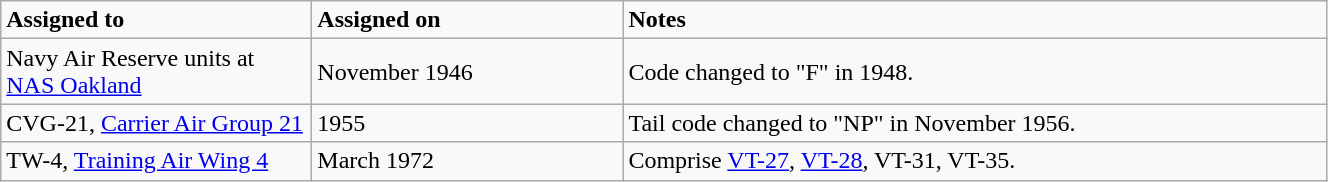<table class="wikitable" style="width: 70%;">
<tr>
<td style="width: 200px;"><strong>Assigned to</strong></td>
<td style="width: 200px;"><strong>Assigned on</strong></td>
<td><strong>Notes</strong></td>
</tr>
<tr>
<td>Navy Air Reserve units at <a href='#'>NAS Oakland</a></td>
<td>November 1946</td>
<td>Code changed to "F" in 1948.</td>
</tr>
<tr>
<td>CVG-21, <a href='#'>Carrier Air Group 21</a></td>
<td>1955</td>
<td>Tail code changed to "NP" in November 1956.</td>
</tr>
<tr>
<td>TW-4, <a href='#'>Training Air Wing 4</a></td>
<td>March 1972</td>
<td>Comprise <a href='#'>VT-27</a>, <a href='#'>VT-28</a>, VT-31, VT-35.</td>
</tr>
</table>
